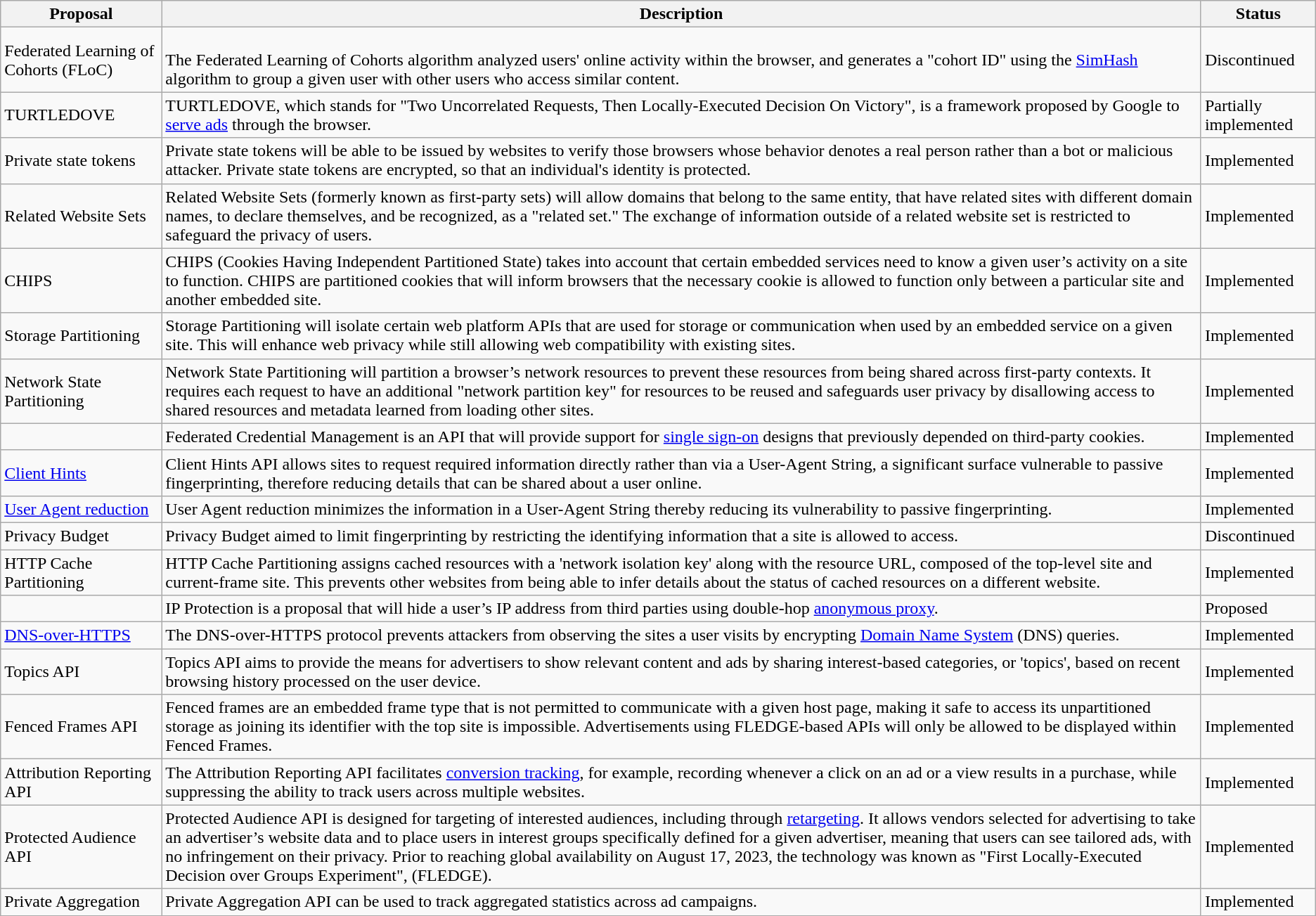<table class="wikitable sortable">
<tr>
<th>Proposal</th>
<th>Description</th>
<th>Status</th>
</tr>
<tr>
<td>Federated Learning of Cohorts (FLoC)</td>
<td><br>The Federated Learning of Cohorts algorithm analyzed users' online activity within the browser, and generates a "cohort ID" using the <a href='#'>SimHash</a> algorithm to group a given user with other users who access similar content.</td>
<td style="background: var(--background-color-destructive-subtle); color: var(--color-base)">Discontinued</td>
</tr>
<tr>
<td>TURTLEDOVE</td>
<td>TURTLEDOVE, which stands for "Two Uncorrelated Requests, Then Locally-Executed Decision On Victory", is a framework proposed by Google to <a href='#'>serve ads</a> through the browser.</td>
<td style="background: var(--background-color-progressive-subtle); color: var(--color-base)">Partially implemented</td>
</tr>
<tr>
<td>Private state tokens</td>
<td>Private state tokens will be able to be issued by websites to verify those browsers whose behavior denotes a real person rather than a bot or malicious attacker. Private state tokens are encrypted, so that an individual's identity is protected.</td>
<td style="background: var(--background-color-success-subtle); color: var(--color-base)">Implemented</td>
</tr>
<tr>
<td>Related Website Sets</td>
<td>Related Website Sets (formerly known as first-party sets) will allow domains that belong to the same entity, that have related sites with different domain names, to declare themselves, and be recognized, as a "related set." The exchange of information outside of a related website set is restricted to safeguard the privacy of users.</td>
<td style="background: var(--background-color-success-subtle); color: var(--color-base)">Implemented</td>
</tr>
<tr>
<td>CHIPS</td>
<td>CHIPS (Cookies Having Independent Partitioned State) takes into account that certain embedded services need to know a given user’s activity on a site to function. CHIPS are partitioned cookies that will inform browsers that the necessary cookie is allowed to function only between a particular site and another embedded site.</td>
<td style="background: var(--background-color-success-subtle); color: var(--color-base)">Implemented</td>
</tr>
<tr>
<td>Storage Partitioning</td>
<td>Storage Partitioning will isolate certain web platform APIs that are used for storage or communication when used by an embedded service on a given site. This will enhance web privacy while still allowing web compatibility with existing sites.</td>
<td style="background: var(--background-color-success-subtle); color: var(--color-base)">Implemented</td>
</tr>
<tr>
<td>Network State Partitioning</td>
<td>Network State Partitioning will partition a browser’s network resources to prevent these resources from being shared across first-party contexts. It requires each request to have an additional "network partition key" for resources to be reused and safeguards user privacy by disallowing access to shared resources and metadata learned from loading other sites.</td>
<td style="background: var(--background-color-success-subtle); color: var(--color-base)">Implemented</td>
</tr>
<tr>
<td></td>
<td>Federated Credential Management is an API that will provide support for <a href='#'>single sign-on</a> designs that previously depended on third-party cookies.</td>
<td style="background: var(--background-color-success-subtle); color: var(--color-base)">Implemented</td>
</tr>
<tr>
<td><a href='#'>Client Hints</a></td>
<td>Client Hints API allows sites to request required information directly rather than via a User-Agent String, a significant surface vulnerable to passive fingerprinting, therefore reducing details that can be shared about a user online.</td>
<td style="background: var(--background-color-success-subtle); color: var(--color-base)">Implemented</td>
</tr>
<tr>
<td><a href='#'>User Agent reduction</a></td>
<td>User Agent reduction minimizes the information in a User-Agent String thereby reducing its vulnerability to passive fingerprinting.</td>
<td style="background: var(--background-color-success-subtle); color: var(--color-base)">Implemented</td>
</tr>
<tr>
<td>Privacy Budget</td>
<td>Privacy Budget aimed to limit fingerprinting by restricting the identifying information that a site is allowed to access.</td>
<td style="background: var(--background-color-destructive-subtle); color: var(--color-base)">Discontinued</td>
</tr>
<tr>
<td>HTTP Cache Partitioning</td>
<td>HTTP Cache Partitioning assigns cached resources with a 'network isolation key' along with the resource URL, composed of the top-level site and current-frame site. This prevents other websites from being able to infer details about the status of cached resources on a different website.</td>
<td style="background: var(--background-color-success-subtle); color: var(--color-base)">Implemented</td>
</tr>
<tr>
<td></td>
<td>IP Protection is a proposal that will hide a user’s IP address from third parties using double-hop <a href='#'>anonymous proxy</a>.</td>
<td>Proposed</td>
</tr>
<tr>
<td><a href='#'>DNS-over-HTTPS</a></td>
<td>The DNS-over-HTTPS protocol prevents attackers from observing the sites a user visits by encrypting <a href='#'>Domain Name System</a> (DNS) queries.</td>
<td style="background: var(--background-color-success-subtle); color: var(--color-base)">Implemented</td>
</tr>
<tr>
<td>Topics API</td>
<td>Topics API aims to provide the means for advertisers to show relevant content and ads by sharing interest-based categories, or 'topics', based on recent browsing history processed on the user device.</td>
<td style="background: var(--background-color-success-subtle); color: var(--color-base)">Implemented</td>
</tr>
<tr>
<td>Fenced Frames API</td>
<td>Fenced frames are an embedded frame type that is not permitted to communicate with a given host page, making it safe to access its unpartitioned storage as joining its identifier with the top site is impossible. Advertisements using FLEDGE-based APIs will only be allowed to be displayed within Fenced Frames.</td>
<td style="background: var(--background-color-success-subtle); color: var(--color-base)">Implemented</td>
</tr>
<tr>
<td>Attribution Reporting API</td>
<td>The Attribution Reporting API facilitates <a href='#'>conversion tracking</a>, for example, recording whenever a click on an ad or a view results in a purchase, while suppressing the ability to track users across multiple websites.</td>
<td style="background: var(--background-color-success-subtle); color: var(--color-base)">Implemented</td>
</tr>
<tr>
<td>Protected Audience API</td>
<td>Protected Audience API is designed for targeting of interested audiences, including through <a href='#'>retargeting</a>. It allows vendors selected for advertising to take an advertiser’s website data and to place users in interest groups specifically defined for a given advertiser, meaning that users can see tailored ads, with no infringement on their privacy. Prior to reaching global availability on August 17, 2023, the technology was known as "First Locally-Executed Decision over Groups Experiment", (FLEDGE).</td>
<td style="background: var(--background-color-success-subtle); color: var(--color-base)">Implemented</td>
</tr>
<tr>
<td>Private Aggregation</td>
<td>Private Aggregation API can be used to track aggregated statistics across ad campaigns.</td>
<td style="background: var(--background-color-success-subtle); color: var(--color-base)">Implemented</td>
</tr>
</table>
